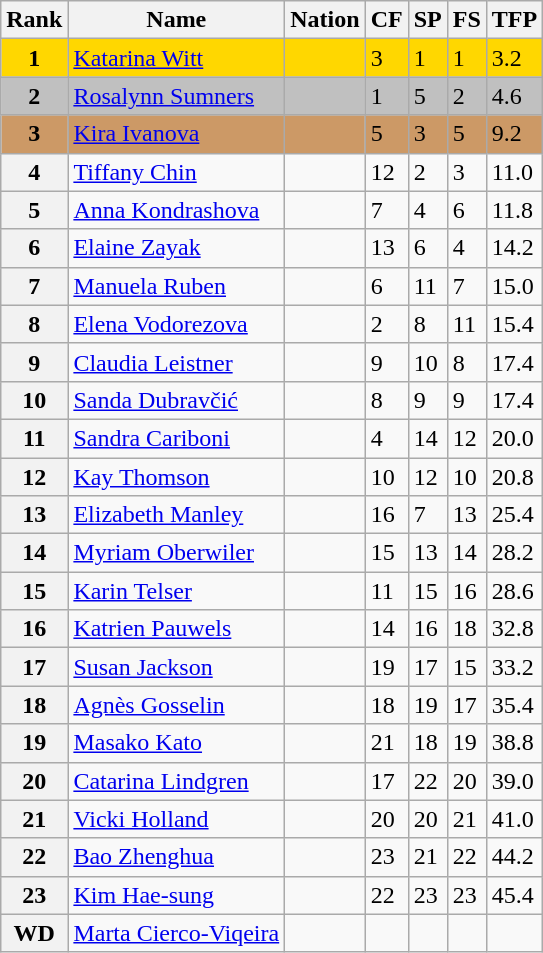<table class="wikitable">
<tr>
<th>Rank</th>
<th>Name</th>
<th>Nation</th>
<th>CF</th>
<th>SP</th>
<th>FS</th>
<th>TFP</th>
</tr>
<tr bgcolor="gold">
<td align="center"><strong>1</strong></td>
<td><a href='#'>Katarina Witt</a></td>
<td></td>
<td>3</td>
<td>1</td>
<td>1</td>
<td>3.2</td>
</tr>
<tr bgcolor="silver">
<td align="center"><strong>2</strong></td>
<td><a href='#'>Rosalynn Sumners</a></td>
<td></td>
<td>1</td>
<td>5</td>
<td>2</td>
<td>4.6</td>
</tr>
<tr bgcolor="cc9966">
<td align="center"><strong>3</strong></td>
<td><a href='#'>Kira Ivanova</a></td>
<td></td>
<td>5</td>
<td>3</td>
<td>5</td>
<td>9.2</td>
</tr>
<tr>
<th>4</th>
<td><a href='#'>Tiffany Chin</a></td>
<td></td>
<td>12</td>
<td>2</td>
<td>3</td>
<td>11.0</td>
</tr>
<tr>
<th>5</th>
<td><a href='#'>Anna Kondrashova</a></td>
<td></td>
<td>7</td>
<td>4</td>
<td>6</td>
<td>11.8</td>
</tr>
<tr>
<th>6</th>
<td><a href='#'>Elaine Zayak</a></td>
<td></td>
<td>13</td>
<td>6</td>
<td>4</td>
<td>14.2</td>
</tr>
<tr>
<th>7</th>
<td><a href='#'>Manuela Ruben</a></td>
<td></td>
<td>6</td>
<td>11</td>
<td>7</td>
<td>15.0</td>
</tr>
<tr>
<th>8</th>
<td><a href='#'>Elena Vodorezova</a></td>
<td></td>
<td>2</td>
<td>8</td>
<td>11</td>
<td>15.4</td>
</tr>
<tr>
<th>9</th>
<td><a href='#'>Claudia Leistner</a></td>
<td></td>
<td>9</td>
<td>10</td>
<td>8</td>
<td>17.4</td>
</tr>
<tr>
<th>10</th>
<td><a href='#'>Sanda Dubravčić</a></td>
<td></td>
<td>8</td>
<td>9</td>
<td>9</td>
<td>17.4</td>
</tr>
<tr>
<th>11</th>
<td><a href='#'>Sandra Cariboni</a></td>
<td></td>
<td>4</td>
<td>14</td>
<td>12</td>
<td>20.0</td>
</tr>
<tr>
<th>12</th>
<td><a href='#'>Kay Thomson</a></td>
<td></td>
<td>10</td>
<td>12</td>
<td>10</td>
<td>20.8</td>
</tr>
<tr>
<th>13</th>
<td><a href='#'>Elizabeth Manley</a></td>
<td></td>
<td>16</td>
<td>7</td>
<td>13</td>
<td>25.4</td>
</tr>
<tr>
<th>14</th>
<td><a href='#'>Myriam Oberwiler</a></td>
<td></td>
<td>15</td>
<td>13</td>
<td>14</td>
<td>28.2</td>
</tr>
<tr>
<th>15</th>
<td><a href='#'>Karin Telser</a></td>
<td></td>
<td>11</td>
<td>15</td>
<td>16</td>
<td>28.6</td>
</tr>
<tr>
<th>16</th>
<td><a href='#'>Katrien Pauwels</a></td>
<td></td>
<td>14</td>
<td>16</td>
<td>18</td>
<td>32.8</td>
</tr>
<tr>
<th>17</th>
<td><a href='#'>Susan Jackson</a></td>
<td></td>
<td>19</td>
<td>17</td>
<td>15</td>
<td>33.2</td>
</tr>
<tr>
<th>18</th>
<td><a href='#'>Agnès Gosselin</a></td>
<td></td>
<td>18</td>
<td>19</td>
<td>17</td>
<td>35.4</td>
</tr>
<tr>
<th>19</th>
<td><a href='#'>Masako Kato</a></td>
<td></td>
<td>21</td>
<td>18</td>
<td>19</td>
<td>38.8</td>
</tr>
<tr>
<th>20</th>
<td><a href='#'>Catarina Lindgren</a></td>
<td></td>
<td>17</td>
<td>22</td>
<td>20</td>
<td>39.0</td>
</tr>
<tr>
<th>21</th>
<td><a href='#'>Vicki Holland</a></td>
<td></td>
<td>20</td>
<td>20</td>
<td>21</td>
<td>41.0</td>
</tr>
<tr>
<th>22</th>
<td><a href='#'>Bao Zhenghua</a></td>
<td></td>
<td>23</td>
<td>21</td>
<td>22</td>
<td>44.2</td>
</tr>
<tr>
<th>23</th>
<td><a href='#'>Kim Hae-sung</a></td>
<td></td>
<td>22</td>
<td>23</td>
<td>23</td>
<td>45.4</td>
</tr>
<tr>
<th>WD</th>
<td><a href='#'>Marta Cierco-Viqeira</a></td>
<td></td>
<td></td>
<td></td>
<td></td>
<td></td>
</tr>
</table>
